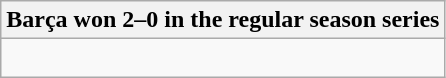<table class="wikitable collapsible collapsed">
<tr>
<th>Barça won 2–0 in the regular season series</th>
</tr>
<tr>
<td><br>
</td>
</tr>
</table>
